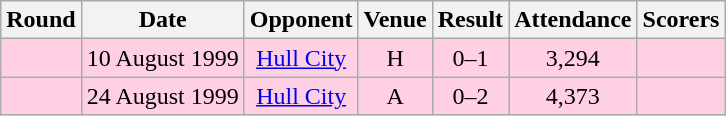<table class= "wikitable sortable" style="text-align:center">
<tr>
<th>Round</th>
<th>Date</th>
<th>Opponent</th>
<th>Venue</th>
<th>Result</th>
<th>Attendance</th>
<th>Scorers</th>
</tr>
<tr style="background: #ffd0e3;">
<td></td>
<td>10 August 1999</td>
<td><a href='#'>Hull City</a></td>
<td>H</td>
<td>0–1</td>
<td>3,294</td>
<td></td>
</tr>
<tr style="background: #ffd0e3;">
<td></td>
<td>24 August 1999</td>
<td><a href='#'>Hull City</a></td>
<td>A</td>
<td>0–2</td>
<td>4,373</td>
<td></td>
</tr>
</table>
